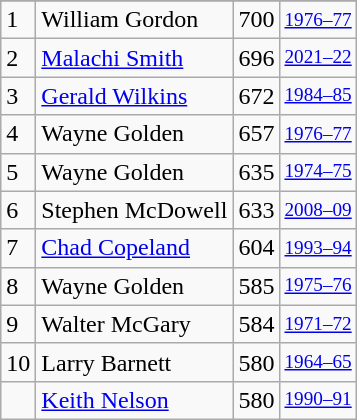<table class="wikitable">
<tr>
</tr>
<tr>
<td>1</td>
<td>William Gordon</td>
<td>700</td>
<td style="font-size:80%;"><a href='#'>1976–77</a></td>
</tr>
<tr>
<td>2</td>
<td><a href='#'>Malachi Smith</a></td>
<td>696</td>
<td style="font-size:80%;"><a href='#'>2021–22</a></td>
</tr>
<tr>
<td>3</td>
<td><a href='#'>Gerald Wilkins</a></td>
<td>672</td>
<td style="font-size:80%;"><a href='#'>1984–85</a></td>
</tr>
<tr>
<td>4</td>
<td>Wayne Golden</td>
<td>657</td>
<td style="font-size:80%;"><a href='#'>1976–77</a></td>
</tr>
<tr>
<td>5</td>
<td>Wayne Golden</td>
<td>635</td>
<td style="font-size:80%;"><a href='#'>1974–75</a></td>
</tr>
<tr>
<td>6</td>
<td>Stephen McDowell</td>
<td>633</td>
<td style="font-size:80%;"><a href='#'>2008–09</a></td>
</tr>
<tr>
<td>7</td>
<td><a href='#'>Chad Copeland</a></td>
<td>604</td>
<td style="font-size:80%;"><a href='#'>1993–94</a></td>
</tr>
<tr>
<td>8</td>
<td>Wayne Golden</td>
<td>585</td>
<td style="font-size:80%;"><a href='#'>1975–76</a></td>
</tr>
<tr>
<td>9</td>
<td>Walter McGary</td>
<td>584</td>
<td style="font-size:80%;"><a href='#'>1971–72</a></td>
</tr>
<tr>
<td>10</td>
<td>Larry Barnett</td>
<td>580</td>
<td style="font-size:80%;"><a href='#'>1964–65</a></td>
</tr>
<tr>
<td></td>
<td><a href='#'>Keith Nelson</a></td>
<td>580</td>
<td style="font-size:80%;"><a href='#'>1990–91</a></td>
</tr>
</table>
